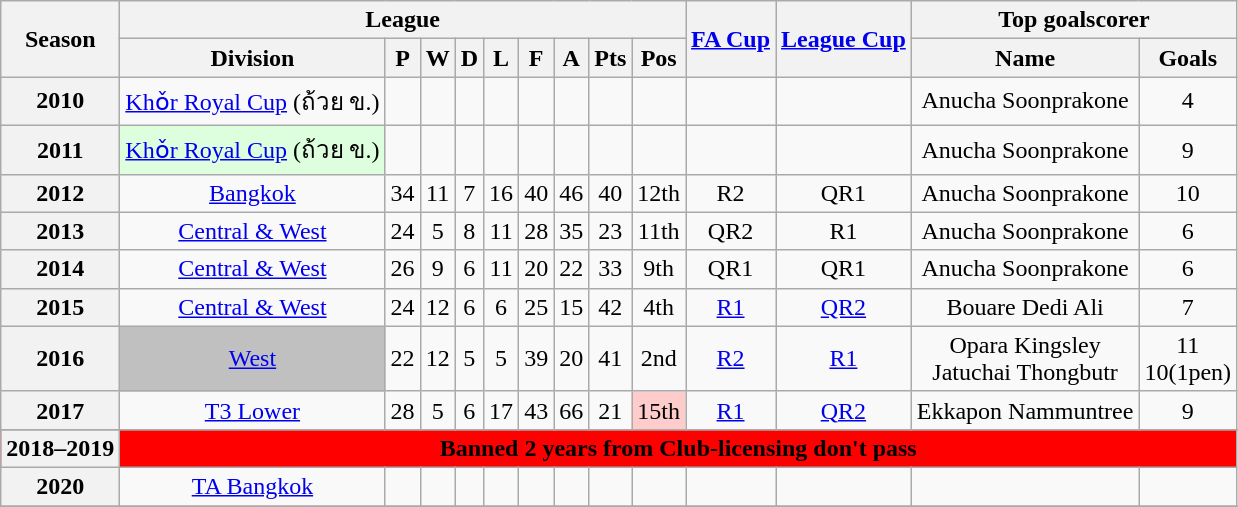<table class="wikitable" style="text-align: center">
<tr>
<th rowspan=2>Season</th>
<th colspan=9>League</th>
<th rowspan=2><a href='#'>FA Cup</a></th>
<th rowspan=2><a href='#'>League Cup</a></th>
<th colspan=2>Top goalscorer</th>
</tr>
<tr>
<th>Division</th>
<th>P</th>
<th>W</th>
<th>D</th>
<th>L</th>
<th>F</th>
<th>A</th>
<th>Pts</th>
<th>Pos</th>
<th>Name</th>
<th>Goals</th>
</tr>
<tr>
<th>2010</th>
<td><a href='#'>Khǒr Royal Cup</a> (ถ้วย ข.)</td>
<td></td>
<td></td>
<td></td>
<td></td>
<td></td>
<td></td>
<td></td>
<td></td>
<td></td>
<td></td>
<td>Anucha Soonprakone</td>
<td>4</td>
</tr>
<tr>
<th>2011</th>
<td bgcolor="#DDFFDD"><a href='#'>Khǒr Royal Cup</a> (ถ้วย ข.)</td>
<td></td>
<td></td>
<td></td>
<td></td>
<td></td>
<td></td>
<td></td>
<td></td>
<td></td>
<td></td>
<td>Anucha Soonprakone</td>
<td>9</td>
</tr>
<tr>
<th>2012</th>
<td><a href='#'>Bangkok</a></td>
<td>34</td>
<td>11</td>
<td>7</td>
<td>16</td>
<td>40</td>
<td>46</td>
<td>40</td>
<td>12th</td>
<td>R2</td>
<td>QR1</td>
<td>Anucha Soonprakone</td>
<td>10</td>
</tr>
<tr>
<th>2013</th>
<td><a href='#'>Central & West</a></td>
<td>24</td>
<td>5</td>
<td>8</td>
<td>11</td>
<td>28</td>
<td>35</td>
<td>23</td>
<td>11th</td>
<td>QR2</td>
<td>R1</td>
<td>Anucha Soonprakone</td>
<td>6</td>
</tr>
<tr>
<th>2014</th>
<td><a href='#'>Central & West</a></td>
<td>26</td>
<td>9</td>
<td>6</td>
<td>11</td>
<td>20</td>
<td>22</td>
<td>33</td>
<td>9th</td>
<td>QR1</td>
<td>QR1</td>
<td>Anucha Soonprakone</td>
<td>6</td>
</tr>
<tr>
<th>2015</th>
<td><a href='#'>Central & West</a></td>
<td>24</td>
<td>12</td>
<td>6</td>
<td>6</td>
<td>25</td>
<td>15</td>
<td>42</td>
<td>4th</td>
<td><a href='#'>R1</a></td>
<td><a href='#'>QR2</a></td>
<td>Bouare Dedi Ali</td>
<td>7</td>
</tr>
<tr>
<th>2016</th>
<td bgcolor=silver><a href='#'>West</a></td>
<td>22</td>
<td>12</td>
<td>5</td>
<td>5</td>
<td>39</td>
<td>20</td>
<td>41</td>
<td>2nd</td>
<td><a href='#'>R2</a></td>
<td><a href='#'>R1</a></td>
<td>Opara Kingsley<br>Jatuchai Thongbutr</td>
<td>11<br>10(1pen)</td>
</tr>
<tr>
<th>2017</th>
<td><a href='#'>T3 Lower</a></td>
<td>28</td>
<td>5</td>
<td>6</td>
<td>17</td>
<td>43</td>
<td>66</td>
<td>21</td>
<td bgcolor= "#FFCCCC">15th</td>
<td><a href='#'>R1</a></td>
<td><a href='#'>QR2</a></td>
<td>Ekkapon Nammuntree</td>
<td>9</td>
</tr>
<tr>
</tr>
<tr bgcolor=red>
<th>2018–2019</th>
<td colspan=16><strong>Banned 2 years from Club-licensing don't pass</strong></td>
</tr>
<tr>
<th>2020</th>
<td><a href='#'>TA Bangkok</a></td>
<td></td>
<td></td>
<td></td>
<td></td>
<td></td>
<td></td>
<td></td>
<td></td>
<td></td>
<td></td>
<td></td>
<td></td>
</tr>
<tr>
</tr>
</table>
